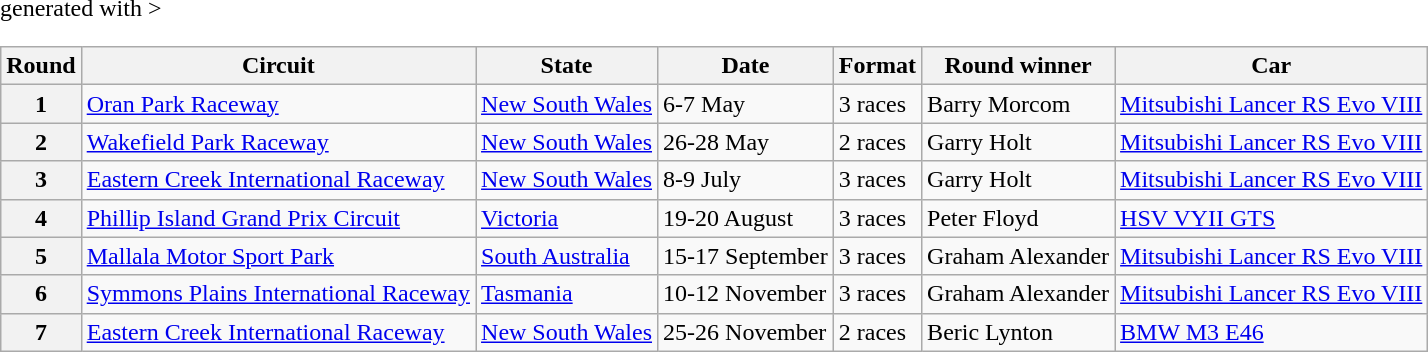<table class="wikitable" <hiddentext>generated with >
<tr>
<th>Round</th>
<th>Circuit</th>
<th>State</th>
<th>Date</th>
<th>Format</th>
<th>Round winner</th>
<th>Car</th>
</tr>
<tr>
<th>1</th>
<td><a href='#'>Oran Park Raceway</a></td>
<td><a href='#'>New South Wales</a></td>
<td>6-7 May</td>
<td>3 races</td>
<td>Barry Morcom</td>
<td><a href='#'>Mitsubishi Lancer RS Evo VIII</a></td>
</tr>
<tr>
<th>2</th>
<td><a href='#'>Wakefield Park Raceway</a></td>
<td><a href='#'>New South Wales</a></td>
<td>26-28 May</td>
<td>2 races</td>
<td>Garry Holt</td>
<td><a href='#'>Mitsubishi Lancer RS Evo VIII</a></td>
</tr>
<tr>
<th>3</th>
<td><a href='#'>Eastern Creek International Raceway</a></td>
<td><a href='#'>New South Wales</a></td>
<td>8-9 July</td>
<td>3 races</td>
<td>Garry Holt</td>
<td><a href='#'>Mitsubishi Lancer RS Evo VIII</a></td>
</tr>
<tr>
<th>4</th>
<td><a href='#'>Phillip Island Grand Prix Circuit</a></td>
<td><a href='#'>Victoria</a></td>
<td>19-20 August</td>
<td>3 races</td>
<td>Peter Floyd</td>
<td><a href='#'>HSV VYII GTS</a></td>
</tr>
<tr>
<th>5</th>
<td><a href='#'>Mallala Motor Sport Park</a></td>
<td><a href='#'>South Australia</a></td>
<td>15-17 September</td>
<td>3 races</td>
<td>Graham Alexander</td>
<td><a href='#'>Mitsubishi Lancer RS Evo VIII</a></td>
</tr>
<tr>
<th>6</th>
<td><a href='#'>Symmons Plains International Raceway</a></td>
<td><a href='#'>Tasmania</a></td>
<td>10-12 November</td>
<td>3 races</td>
<td>Graham Alexander</td>
<td><a href='#'>Mitsubishi Lancer RS Evo VIII</a></td>
</tr>
<tr>
<th>7</th>
<td><a href='#'>Eastern Creek International Raceway</a></td>
<td><a href='#'>New South Wales</a></td>
<td>25-26 November</td>
<td>2 races</td>
<td>Beric Lynton</td>
<td><a href='#'>BMW M3 E46</a></td>
</tr>
</table>
